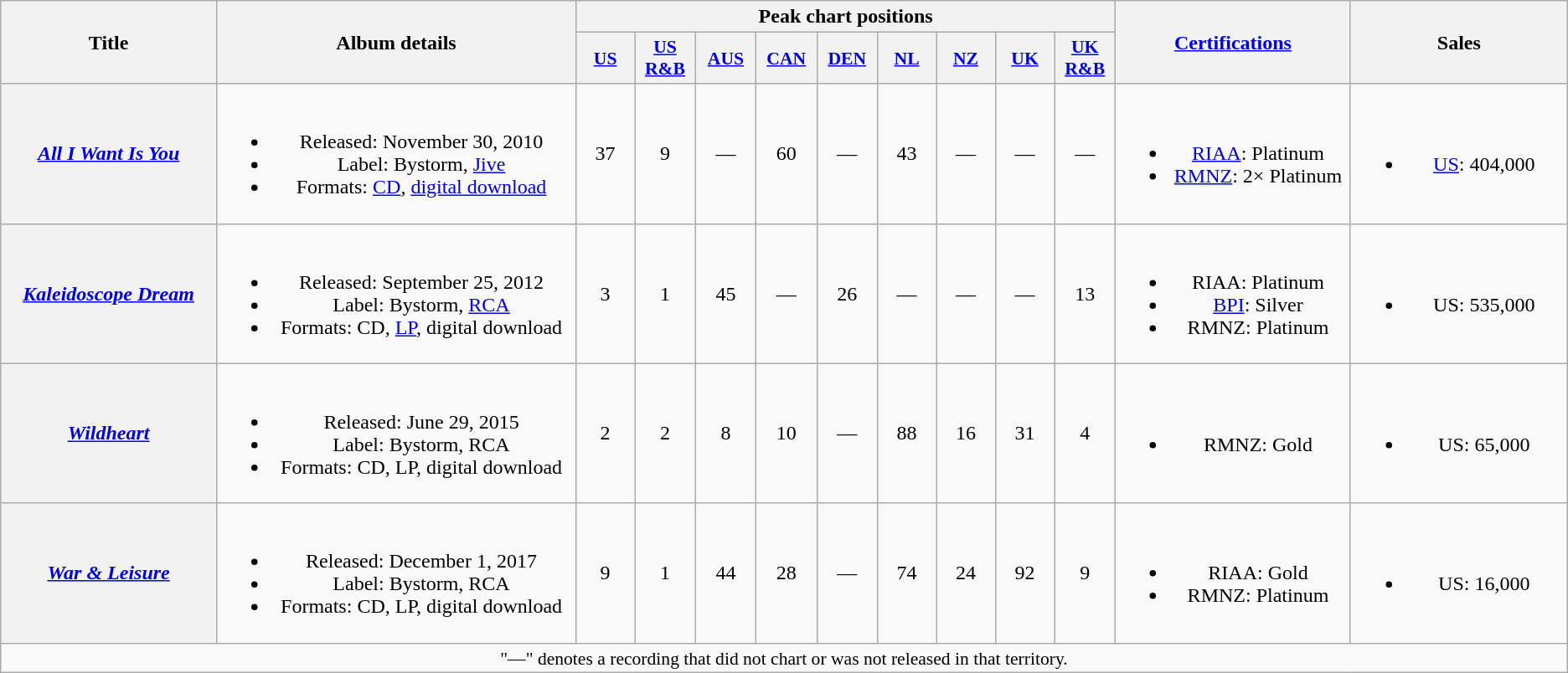<table class="wikitable plainrowheaders" style="text-align:center;">
<tr>
<th scope="col" rowspan="2" style="width:11em;">Title</th>
<th scope="col" rowspan="2" style="width:19em;">Album details</th>
<th scope="col" colspan="9">Peak chart positions</th>
<th scope="col" rowspan="2" style="width:12em;"><a href='#'>Certifications</a></th>
<th scope="col" rowspan="2" style="width:11em;">Sales</th>
</tr>
<tr>
<th style="width:3em;font-size:90%;"><a href='#'>US</a><br></th>
<th style="width:3em;font-size:90%;"><a href='#'>US <br>R&B</a><br></th>
<th style="width:3em;font-size:90%;"><a href='#'>AUS</a><br></th>
<th style="width:3em;font-size:90%;"><a href='#'>CAN</a><br></th>
<th style="width:3em;font-size:90%;"><a href='#'>DEN</a><br></th>
<th style="width:3em;font-size:90%;"><a href='#'>NL</a><br></th>
<th style="width:3em;font-size:90%;"><a href='#'>NZ</a><br></th>
<th style="width:3em;font-size:90%;"><a href='#'>UK</a><br></th>
<th style="width:3em;font-size:90%;"><a href='#'>UK <br>R&B</a><br></th>
</tr>
<tr>
<th scope="row"><em><a href='#'>All I Want Is You</a></em></th>
<td><br><ul><li>Released: November 30, 2010</li><li>Label: Bystorm, <a href='#'>Jive</a></li><li>Formats: <a href='#'>CD</a>, <a href='#'>digital download</a></li></ul></td>
<td>37</td>
<td>9</td>
<td>—</td>
<td>60</td>
<td>—</td>
<td>43</td>
<td>—</td>
<td>—</td>
<td>—</td>
<td><br><ul><li><a href='#'>RIAA</a>: Platinum</li><li><a href='#'>RMNZ</a>: 2× Platinum</li></ul></td>
<td><br><ul><li><a href='#'>US</a>: 404,000</li></ul></td>
</tr>
<tr>
<th scope="row"><em><a href='#'>Kaleidoscope Dream</a></em></th>
<td><br><ul><li>Released: September 25, 2012</li><li>Label: Bystorm, <a href='#'>RCA</a></li><li>Formats: CD, <a href='#'>LP</a>, digital download</li></ul></td>
<td>3</td>
<td>1</td>
<td>45</td>
<td>—</td>
<td>26</td>
<td>—</td>
<td>—</td>
<td>—</td>
<td>13</td>
<td><br><ul><li>RIAA: Platinum</li><li><a href='#'>BPI</a>: Silver</li><li>RMNZ: Platinum</li></ul></td>
<td><br><ul><li>US: 535,000</li></ul></td>
</tr>
<tr>
<th scope="row"><em><a href='#'>Wildheart</a></em></th>
<td><br><ul><li>Released: June 29, 2015</li><li>Label: Bystorm, RCA</li><li>Formats: CD, LP, digital download</li></ul></td>
<td>2</td>
<td>2</td>
<td>8</td>
<td>10</td>
<td>—</td>
<td>88</td>
<td>16</td>
<td>31</td>
<td>4</td>
<td><br><ul><li>RMNZ: Gold</li></ul></td>
<td><br><ul><li>US: 65,000</li></ul></td>
</tr>
<tr>
<th scope="row"><em><a href='#'>War & Leisure</a></em></th>
<td><br><ul><li>Released: December 1, 2017</li><li>Label: Bystorm, RCA</li><li>Formats: CD, LP, digital download</li></ul></td>
<td>9</td>
<td>1</td>
<td>44</td>
<td>28</td>
<td>—</td>
<td>74</td>
<td>24</td>
<td>92</td>
<td>9</td>
<td><br><ul><li>RIAA: Gold</li><li>RMNZ: Platinum</li></ul></td>
<td><br><ul><li>US: 16,000</li></ul></td>
</tr>
<tr>
<td colspan="14" style="font-size:90%">"—" denotes a recording that did not chart or was not released in that territory.</td>
</tr>
</table>
